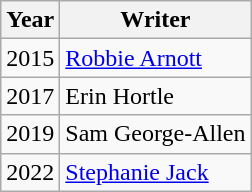<table class="wikitable">
<tr>
<th>Year</th>
<th>Writer</th>
</tr>
<tr>
<td>2015</td>
<td><a href='#'>Robbie Arnott</a></td>
</tr>
<tr>
<td>2017</td>
<td>Erin Hortle</td>
</tr>
<tr>
<td>2019</td>
<td>Sam George-Allen</td>
</tr>
<tr>
<td>2022</td>
<td><a href='#'>Stephanie Jack</a></td>
</tr>
</table>
